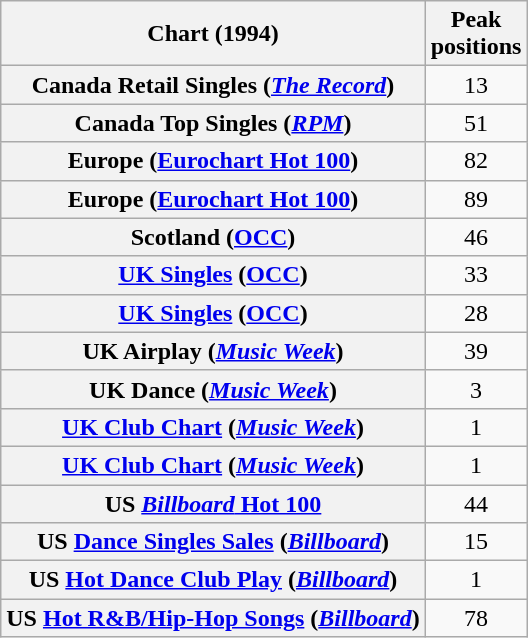<table class="wikitable plainrowheaders sortable">
<tr>
<th>Chart (1994)</th>
<th>Peak<br>positions</th>
</tr>
<tr>
<th scope="row">Canada Retail Singles (<em><a href='#'>The Record</a></em>)</th>
<td align="center">13</td>
</tr>
<tr>
<th scope="row">Canada Top Singles (<em><a href='#'>RPM</a></em>)</th>
<td align="center">51</td>
</tr>
<tr>
<th scope="row">Europe (<a href='#'>Eurochart Hot 100</a>)<br></th>
<td align="center">82</td>
</tr>
<tr>
<th scope="row">Europe (<a href='#'>Eurochart Hot 100</a>)</th>
<td align="center">89</td>
</tr>
<tr>
<th scope="row">Scotland (<a href='#'>OCC</a>)</th>
<td align="center">46</td>
</tr>
<tr>
<th scope="row"><a href='#'>UK Singles</a> (<a href='#'>OCC</a>)<br></th>
<td align="center">33</td>
</tr>
<tr>
<th scope="row"><a href='#'>UK Singles</a> (<a href='#'>OCC</a>)</th>
<td align="center">28</td>
</tr>
<tr>
<th scope="row">UK Airplay (<em><a href='#'>Music Week</a></em>)</th>
<td align="center">39</td>
</tr>
<tr>
<th scope="row">UK Dance (<em><a href='#'>Music Week</a></em>)</th>
<td align="center">3</td>
</tr>
<tr>
<th scope="row"><a href='#'>UK Club Chart</a> (<em><a href='#'>Music Week</a></em>)<br></th>
<td align="center">1</td>
</tr>
<tr>
<th scope="row"><a href='#'>UK Club Chart</a> (<em><a href='#'>Music Week</a></em>)</th>
<td align="center">1</td>
</tr>
<tr>
<th scope="row">US <a href='#'><em>Billboard</em> Hot 100</a></th>
<td align="center">44</td>
</tr>
<tr>
<th scope="row">US <a href='#'>Dance Singles Sales</a> (<em><a href='#'>Billboard</a></em>)</th>
<td align="center">15</td>
</tr>
<tr>
<th scope="row">US <a href='#'>Hot Dance Club Play</a> (<em><a href='#'>Billboard</a></em>)</th>
<td align="center">1</td>
</tr>
<tr>
<th scope="row">US <a href='#'>Hot R&B/Hip-Hop Songs</a> (<em><a href='#'>Billboard</a></em>)</th>
<td align="center">78</td>
</tr>
</table>
